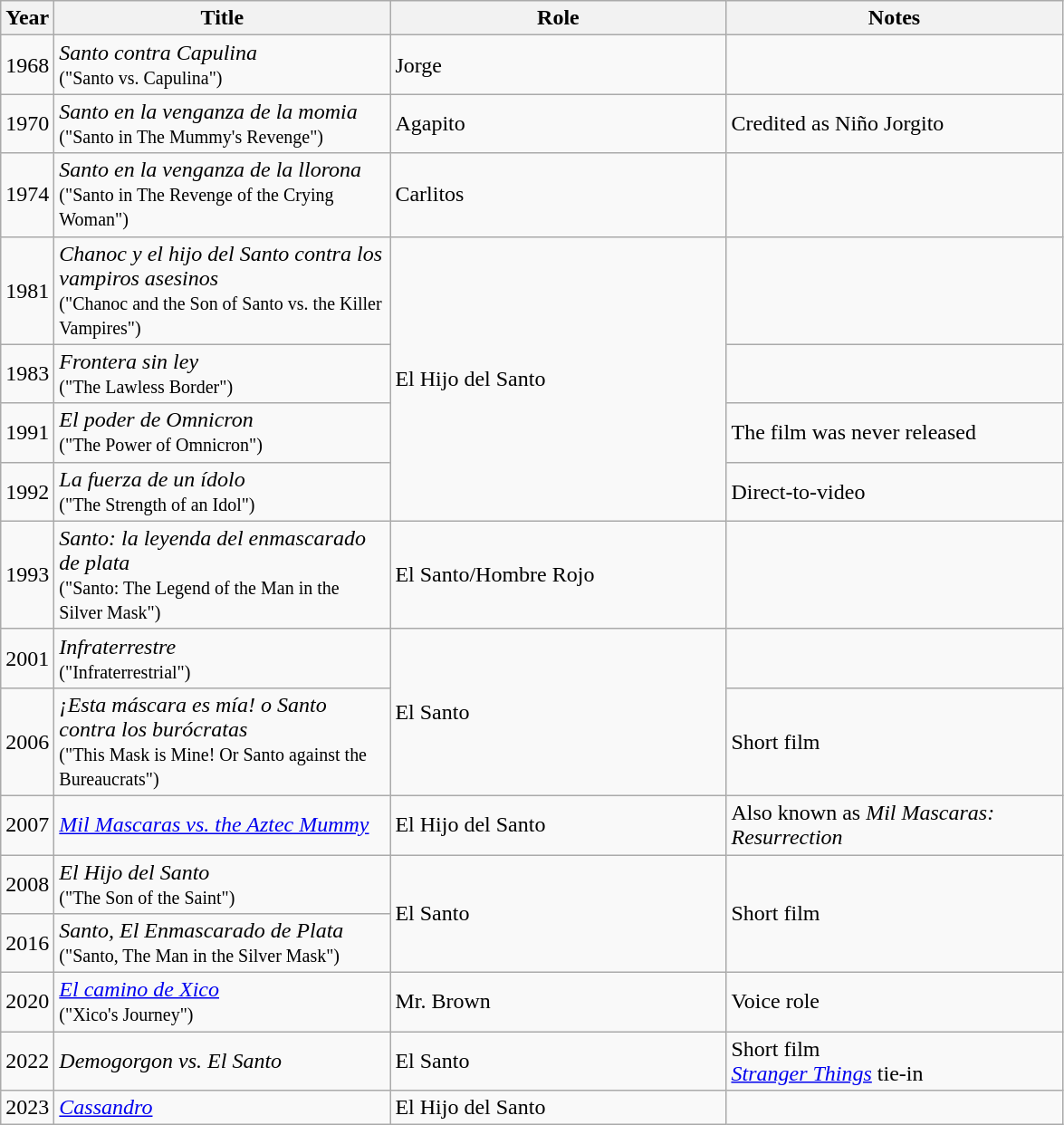<table class="wikitable plainrowheaders sortable">
<tr>
<th scope="col">Year</th>
<th scope="col" style="width: 15em;">Title</th>
<th scope="col" style="width: 15em;">Role</th>
<th scope="col" style="width: 15em;">Notes</th>
</tr>
<tr>
<td>1968</td>
<td><em>Santo contra Capulina</em><br><small>("Santo vs. Capulina")</small></td>
<td>Jorge</td>
<td></td>
</tr>
<tr>
<td>1970</td>
<td><em>Santo en la venganza de la momia</em><br><small>("Santo in The Mummy's Revenge")</small></td>
<td>Agapito</td>
<td>Credited as Niño Jorgito</td>
</tr>
<tr>
<td>1974</td>
<td><em>Santo en la venganza de la llorona</em><br><small>("Santo in The Revenge of the Crying Woman")</small></td>
<td>Carlitos</td>
<td></td>
</tr>
<tr>
<td>1981</td>
<td><em>Chanoc y el hijo del Santo contra los vampiros asesinos</em><br><small>("Chanoc and the Son of Santo vs. the Killer Vampires")</small></td>
<td rowspan=4>El Hijo del Santo</td>
<td></td>
</tr>
<tr>
<td>1983</td>
<td><em>Frontera sin ley</em><br><small>("The Lawless Border")</small></td>
<td></td>
</tr>
<tr>
<td>1991</td>
<td><em>El poder de Omnicron</em><br><small>("The Power of Omnicron")</small></td>
<td>The film was never released</td>
</tr>
<tr>
<td>1992</td>
<td><em>La fuerza de un ídolo</em><br><small>("The Strength of an Idol")</small></td>
<td>Direct-to-video</td>
</tr>
<tr>
<td>1993</td>
<td><em>Santo: la leyenda del enmascarado de plata</em><br><small>("Santo: The Legend of the Man in the Silver Mask")</small></td>
<td>El Santo/Hombre Rojo</td>
<td></td>
</tr>
<tr>
<td>2001</td>
<td><em>Infraterrestre</em><br><small>("Infraterrestrial")</small></td>
<td rowspan=2>El Santo</td>
</tr>
<tr>
<td>2006</td>
<td><em>¡Esta máscara es mía! o Santo contra los burócratas</em><br><small>("This Mask is Mine! Or Santo against the Bureaucrats")</small></td>
<td>Short film</td>
</tr>
<tr>
<td>2007</td>
<td><em><a href='#'>Mil Mascaras vs. the Aztec Mummy</a></em></td>
<td>El Hijo del Santo</td>
<td>Also known as <em>Mil Mascaras: Resurrection</em></td>
</tr>
<tr>
<td>2008</td>
<td><em>El Hijo del Santo</em><br><small>("The Son of the Saint")</small></td>
<td rowspan=2>El Santo</td>
<td rowspan=2>Short film</td>
</tr>
<tr>
<td>2016</td>
<td><em>Santo, El Enmascarado de Plata</em><br><small>("Santo, The Man in the Silver Mask")</small></td>
</tr>
<tr>
<td>2020</td>
<td><em><a href='#'>El camino de Xico</a></em><br><small>("Xico's Journey")</small></td>
<td>Mr. Brown</td>
<td>Voice role</td>
</tr>
<tr>
<td>2022</td>
<td><em>Demogorgon vs. El Santo</em></td>
<td>El Santo</td>
<td>Short film<br><em><a href='#'>Stranger Things</a></em> tie-in</td>
</tr>
<tr>
<td>2023</td>
<td><em><a href='#'>Cassandro</a></em></td>
<td>El Hijo del Santo</td>
<td></td>
</tr>
</table>
